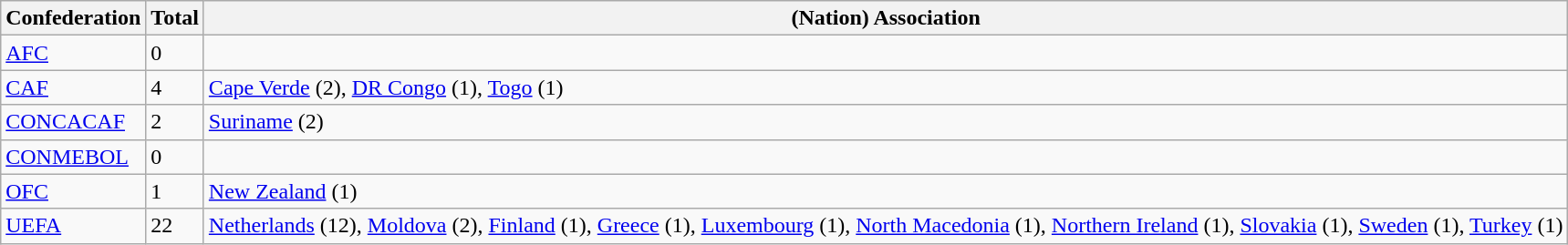<table class="wikitable sortable" style="text-align:left">
<tr>
<th scope="row">Confederation</th>
<th scope="col">Total</th>
<th scope="col" class="unsortable">(Nation) Association</th>
</tr>
<tr>
<td><a href='#'>AFC</a></td>
<td>0</td>
<td> </td>
</tr>
<tr>
<td><a href='#'>CAF</a></td>
<td>4</td>
<td> <a href='#'>Cape Verde</a> (2),  <a href='#'>DR Congo</a> (1),  <a href='#'>Togo</a> (1)</td>
</tr>
<tr>
<td><a href='#'>CONCACAF</a></td>
<td>2</td>
<td> <a href='#'>Suriname</a> (2)</td>
</tr>
<tr>
<td><a href='#'>CONMEBOL</a></td>
<td>0</td>
<td> </td>
</tr>
<tr>
<td><a href='#'>OFC</a></td>
<td>1</td>
<td> <a href='#'>New Zealand</a> (1)</td>
</tr>
<tr>
<td><a href='#'>UEFA</a></td>
<td>22</td>
<td> <a href='#'>Netherlands</a> (12),  <a href='#'>Moldova</a> (2),  <a href='#'>Finland</a> (1),  <a href='#'>Greece</a> (1),  <a href='#'>Luxembourg</a> (1),  <a href='#'>North Macedonia</a> (1),  <a href='#'>Northern Ireland</a> (1),  <a href='#'>Slovakia</a> (1),  <a href='#'>Sweden</a> (1),  <a href='#'>Turkey</a> (1)</td>
</tr>
</table>
